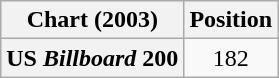<table class="wikitable plainrowheaders" style="text-align:center">
<tr>
<th scope="col">Chart (2003)</th>
<th scope="col">Position</th>
</tr>
<tr>
<th scope="row">US <em>Billboard</em> 200</th>
<td>182</td>
</tr>
</table>
